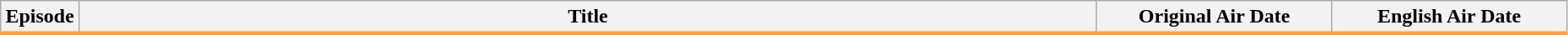<table class="wikitable" width="98%" style="background: #FFF;">
<tr style="border-bottom:3px solid #FFA040">
<th width="5%">Episode</th>
<th>Title</th>
<th width="15%">Original Air Date</th>
<th width="15%">English Air Date<br>
</th>
</tr>
</table>
